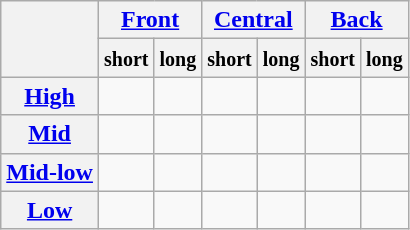<table class="wikitable" style="text-align:center">
<tr>
<th rowspan="2"></th>
<th colspan="2"><a href='#'>Front</a></th>
<th colspan="2"><a href='#'>Central</a></th>
<th colspan="2"><a href='#'>Back</a></th>
</tr>
<tr>
<th><small>short</small></th>
<th><small>long</small></th>
<th><small>short</small></th>
<th><small>long</small></th>
<th><small>short</small></th>
<th><small>long</small></th>
</tr>
<tr>
<th><a href='#'>High</a></th>
<td align="center"></td>
<td align="center"></td>
<td></td>
<td></td>
<td align="center"></td>
<td align="center"></td>
</tr>
<tr>
<th><a href='#'>Mid</a></th>
<td></td>
<td></td>
<td></td>
<td></td>
<td></td>
<td></td>
</tr>
<tr>
<th><a href='#'>Mid-low</a></th>
<td></td>
<td></td>
<td></td>
<td></td>
<td></td>
<td></td>
</tr>
<tr>
<th><a href='#'>Low</a></th>
<td></td>
<td></td>
<td></td>
<td></td>
<td></td>
<td></td>
</tr>
</table>
